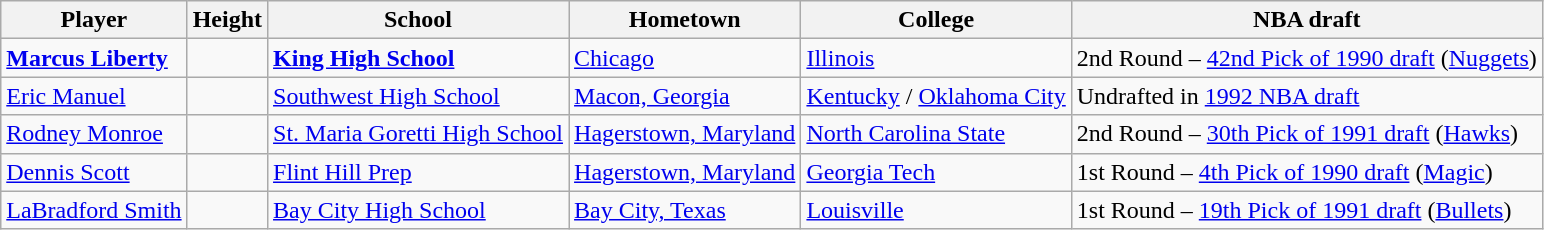<table class="wikitable">
<tr>
<th>Player</th>
<th>Height</th>
<th>School</th>
<th>Hometown</th>
<th>College</th>
<th>NBA draft</th>
</tr>
<tr>
<td><strong><a href='#'>Marcus Liberty</a></strong></td>
<td></td>
<td><strong><a href='#'>King High School</a></strong></td>
<td><a href='#'>Chicago</a></td>
<td><a href='#'>Illinois</a></td>
<td>2nd Round – <a href='#'>42nd Pick of 1990 draft</a> (<a href='#'>Nuggets</a>)</td>
</tr>
<tr>
<td><a href='#'>Eric Manuel</a></td>
<td></td>
<td><a href='#'>Southwest High School</a></td>
<td><a href='#'>Macon, Georgia</a></td>
<td><a href='#'>Kentucky</a> / <a href='#'>Oklahoma City</a></td>
<td>Undrafted in <a href='#'>1992 NBA draft</a></td>
</tr>
<tr>
<td><a href='#'>Rodney Monroe</a></td>
<td></td>
<td><a href='#'>St. Maria Goretti High School</a></td>
<td><a href='#'>Hagerstown, Maryland</a></td>
<td><a href='#'>North Carolina State</a></td>
<td>2nd Round – <a href='#'>30th Pick of 1991 draft</a> (<a href='#'>Hawks</a>)</td>
</tr>
<tr>
<td><a href='#'>Dennis Scott</a></td>
<td></td>
<td><a href='#'>Flint Hill Prep</a></td>
<td><a href='#'>Hagerstown, Maryland</a></td>
<td><a href='#'>Georgia Tech</a></td>
<td>1st Round – <a href='#'>4th Pick of 1990 draft</a> (<a href='#'>Magic</a>)</td>
</tr>
<tr>
<td><a href='#'>LaBradford Smith</a></td>
<td></td>
<td><a href='#'>Bay City High School</a></td>
<td><a href='#'>Bay City, Texas</a></td>
<td><a href='#'>Louisville</a></td>
<td>1st Round – <a href='#'>19th Pick of 1991 draft</a> (<a href='#'>Bullets</a>)</td>
</tr>
</table>
